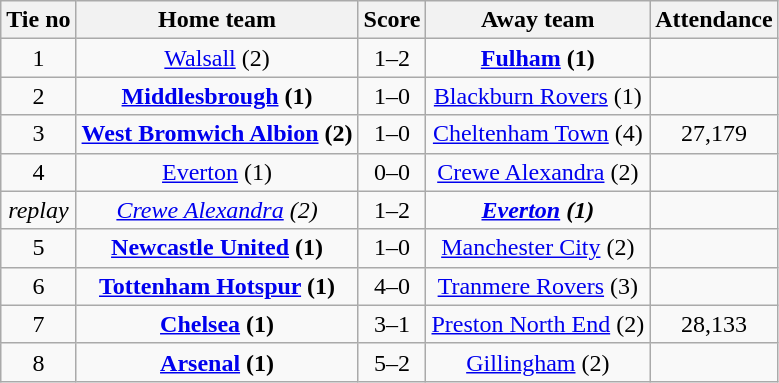<table class="wikitable" style="text-align: center">
<tr>
<th>Tie no</th>
<th>Home team</th>
<th>Score</th>
<th>Away team</th>
<th>Attendance</th>
</tr>
<tr>
<td>1</td>
<td><a href='#'>Walsall</a> (2)</td>
<td>1–2</td>
<td><strong><a href='#'>Fulham</a> (1)</strong></td>
<td></td>
</tr>
<tr>
<td>2</td>
<td><strong><a href='#'>Middlesbrough</a> (1)</strong></td>
<td>1–0</td>
<td><a href='#'>Blackburn Rovers</a> (1)</td>
<td></td>
</tr>
<tr>
<td>3</td>
<td><strong><a href='#'>West Bromwich Albion</a> (2)</strong></td>
<td>1–0</td>
<td><a href='#'>Cheltenham Town</a> (4)</td>
<td>27,179</td>
</tr>
<tr>
<td>4</td>
<td><a href='#'>Everton</a> (1)</td>
<td>0–0</td>
<td><a href='#'>Crewe Alexandra</a> (2)</td>
<td></td>
</tr>
<tr>
<td><em>replay</em></td>
<td><em><a href='#'>Crewe Alexandra</a> (2)</em></td>
<td>1–2</td>
<td><strong><em><a href='#'>Everton</a> (1)</em></strong></td>
<td></td>
</tr>
<tr>
<td>5</td>
<td><strong><a href='#'>Newcastle United</a> (1)</strong></td>
<td>1–0</td>
<td><a href='#'>Manchester City</a> (2)</td>
<td></td>
</tr>
<tr>
<td>6</td>
<td><strong><a href='#'>Tottenham Hotspur</a> (1)</strong></td>
<td>4–0</td>
<td><a href='#'>Tranmere Rovers</a> (3)</td>
<td></td>
</tr>
<tr>
<td>7</td>
<td><strong><a href='#'>Chelsea</a> (1)</strong></td>
<td>3–1</td>
<td><a href='#'>Preston North End</a> (2)</td>
<td>28,133</td>
</tr>
<tr>
<td>8</td>
<td><strong><a href='#'>Arsenal</a> (1)</strong></td>
<td>5–2</td>
<td><a href='#'>Gillingham</a> (2)</td>
<td></td>
</tr>
</table>
